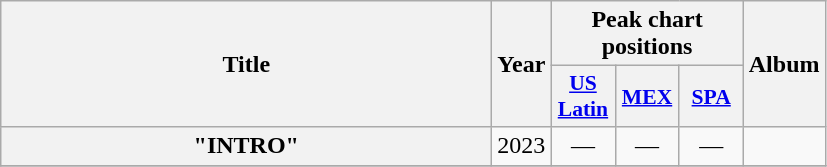<table class="wikitable plainrowheaders" style="text-align:center;">
<tr>
<th scope="col" rowspan="2" style="width:20em;">Title</th>
<th scope="col" rowspan="2">Year</th>
<th colspan="3">Peak chart positions</th>
<th scope="col" rowspan="2">Album</th>
</tr>
<tr>
<th scope="col" style="width:2.5em;font-size:90%;"><a href='#'>US<br>Latin</a><br></th>
<th scope="col" style="width:2.5em;font-size:90%;"><a href='#'>MEX</a><br></th>
<th scope="col" style="width:2.5em;font-size:90%;"><a href='#'>SPA</a><br></th>
</tr>
<tr>
<th scope="row">"INTRO"</th>
<td>2023</td>
<td>—</td>
<td>—</td>
<td —>—</td>
<td></td>
</tr>
<tr>
</tr>
</table>
